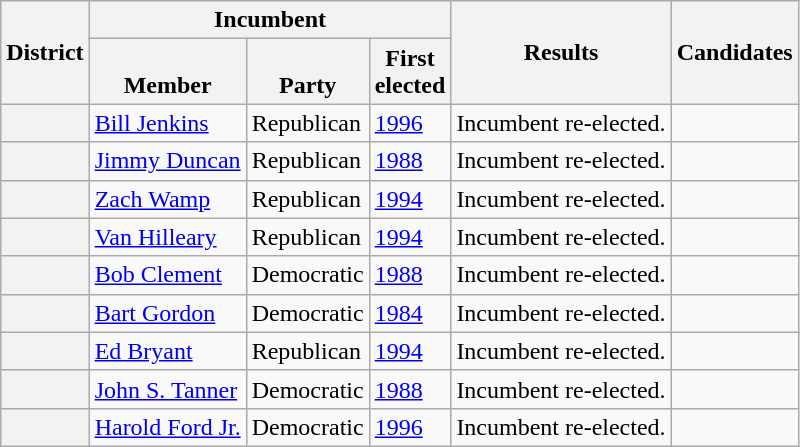<table class="wikitable sortable">
<tr>
<th rowspan=2>District</th>
<th colspan=3>Incumbent</th>
<th rowspan=2>Results</th>
<th rowspan=2 class="unsortable">Candidates</th>
</tr>
<tr valign=bottom>
<th>Member</th>
<th>Party</th>
<th>First<br>elected</th>
</tr>
<tr>
<th></th>
<td><a href='#'>Bill Jenkins</a></td>
<td>Republican</td>
<td><a href='#'>1996</a></td>
<td>Incumbent re-elected.</td>
<td nowrap></td>
</tr>
<tr>
<th></th>
<td><a href='#'>Jimmy Duncan</a></td>
<td>Republican</td>
<td><a href='#'>1988</a></td>
<td>Incumbent re-elected.</td>
<td nowrap></td>
</tr>
<tr>
<th></th>
<td><a href='#'>Zach Wamp</a></td>
<td>Republican</td>
<td><a href='#'>1994</a></td>
<td>Incumbent re-elected.</td>
<td nowrap></td>
</tr>
<tr>
<th></th>
<td><a href='#'>Van Hilleary</a></td>
<td>Republican</td>
<td><a href='#'>1994</a></td>
<td>Incumbent re-elected.</td>
<td nowrap></td>
</tr>
<tr>
<th></th>
<td><a href='#'>Bob Clement</a></td>
<td>Democratic</td>
<td><a href='#'>1988</a></td>
<td>Incumbent re-elected.</td>
<td nowrap></td>
</tr>
<tr>
<th></th>
<td><a href='#'>Bart Gordon</a></td>
<td>Democratic</td>
<td><a href='#'>1984</a></td>
<td>Incumbent re-elected.</td>
<td nowrap></td>
</tr>
<tr>
<th></th>
<td><a href='#'>Ed Bryant</a></td>
<td>Republican</td>
<td><a href='#'>1994</a></td>
<td>Incumbent re-elected.</td>
<td nowrap></td>
</tr>
<tr>
<th></th>
<td><a href='#'>John S. Tanner</a></td>
<td>Democratic</td>
<td><a href='#'>1988</a></td>
<td>Incumbent re-elected.</td>
<td nowrap></td>
</tr>
<tr>
<th></th>
<td><a href='#'>Harold Ford Jr.</a></td>
<td>Democratic</td>
<td><a href='#'>1996</a></td>
<td>Incumbent re-elected.</td>
<td nowrap></td>
</tr>
</table>
